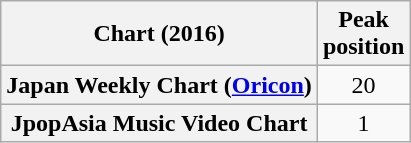<table class="wikitable plainrowheaders">
<tr>
<th>Chart (2016)</th>
<th>Peak<br>position</th>
</tr>
<tr>
<th scope="row">Japan Weekly Chart (<a href='#'>Oricon</a>)</th>
<td style="text-align:center;">20</td>
</tr>
<tr>
<th scope="row">JpopAsia Music Video Chart</th>
<td align="center">1</td>
</tr>
</table>
